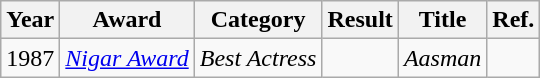<table class="wikitable">
<tr>
<th>Year</th>
<th>Award</th>
<th>Category</th>
<th>Result</th>
<th>Title</th>
<th>Ref.</th>
</tr>
<tr>
<td>1987</td>
<td><em><a href='#'>Nigar Award</a></em></td>
<td><em>Best Actress</em></td>
<td></td>
<td><em>Aasman</em></td>
<td></td>
</tr>
</table>
